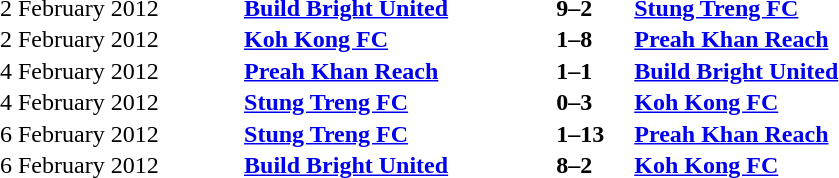<table width=50% cellspacing=1>
<tr>
<th></th>
<th></th>
<th></th>
</tr>
<tr>
<td>2 February 2012</td>
<td align=left><strong><a href='#'>Build Bright United</a></strong></td>
<td align=left><strong>9–2</strong></td>
<td><strong><a href='#'>Stung Treng FC</a></strong></td>
</tr>
<tr>
<td>2 February 2012</td>
<td align=left><strong><a href='#'>Koh Kong FC</a></strong></td>
<td align=left><strong>1–8</strong></td>
<td><strong><a href='#'>Preah Khan Reach</a></strong></td>
</tr>
<tr>
<td>4 February 2012</td>
<td align=left><strong><a href='#'>Preah Khan Reach</a></strong></td>
<td align=left><strong>1–1</strong></td>
<td><strong><a href='#'>Build Bright United</a></strong></td>
</tr>
<tr>
<td>4 February 2012</td>
<td align=left><strong><a href='#'>Stung Treng FC</a></strong></td>
<td align=left><strong>0–3</strong></td>
<td><strong><a href='#'>Koh Kong FC</a></strong></td>
</tr>
<tr>
<td>6 February 2012</td>
<td align=left><strong><a href='#'>Stung Treng FC</a></strong></td>
<td align=left><strong>1–13</strong></td>
<td><strong><a href='#'>Preah Khan Reach</a></strong></td>
</tr>
<tr>
<td>6 February 2012</td>
<td align=left><strong><a href='#'>Build Bright United</a></strong></td>
<td align=left><strong>8–2</strong></td>
<td><strong><a href='#'>Koh Kong FC</a></strong></td>
</tr>
<tr>
</tr>
</table>
